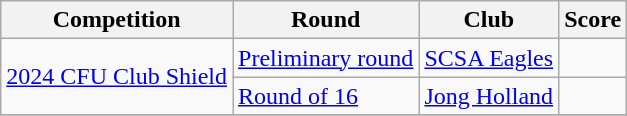<table class="wikitable" align=center>
<tr>
<th>Competition</th>
<th>Round</th>
<th>Club</th>
<th>Score</th>
</tr>
<tr>
<td style="text-align:left;" rowspan=2><a href='#'>2024 CFU Club Shield</a></td>
<td style="text-align:left;" rowspan=1><a href='#'>Preliminary round</a></td>
<td> <a href='#'>SCSA Eagles</a></td>
<td></td>
</tr>
<tr>
<td style="text-align:left;" rowspan=1><a href='#'>Round of 16</a></td>
<td> <a href='#'>Jong Holland</a></td>
<td></td>
</tr>
<tr>
</tr>
</table>
